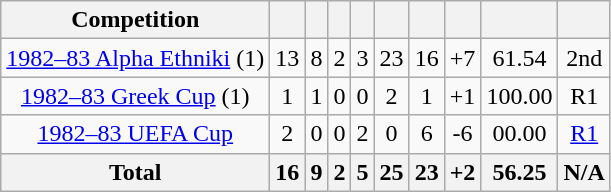<table class="wikitable" style="text-align:center">
<tr>
<th>Competition</th>
<th></th>
<th></th>
<th></th>
<th></th>
<th></th>
<th></th>
<th></th>
<th></th>
<th></th>
</tr>
<tr>
<td><a href='#'>1982–83 Alpha Ethniki</a> (1)</td>
<td>13</td>
<td>8</td>
<td>2</td>
<td>3</td>
<td>23</td>
<td>16</td>
<td>+7</td>
<td>61.54</td>
<td>2nd</td>
</tr>
<tr>
<td><a href='#'>1982–83 Greek Cup</a> (1)</td>
<td>1</td>
<td>1</td>
<td>0</td>
<td>0</td>
<td>2</td>
<td>1</td>
<td>+1</td>
<td>100.00</td>
<td>R1</td>
</tr>
<tr>
<td><a href='#'>1982–83 UEFA Cup</a></td>
<td>2</td>
<td>0</td>
<td>0</td>
<td>2</td>
<td>0</td>
<td>6</td>
<td>-6</td>
<td>00.00</td>
<td><a href='#'>R1</a></td>
</tr>
<tr>
<th>Total</th>
<th>16</th>
<th>9</th>
<th>2</th>
<th>5</th>
<th>25</th>
<th>23</th>
<th>+2</th>
<th>56.25</th>
<th>N/A</th>
</tr>
</table>
